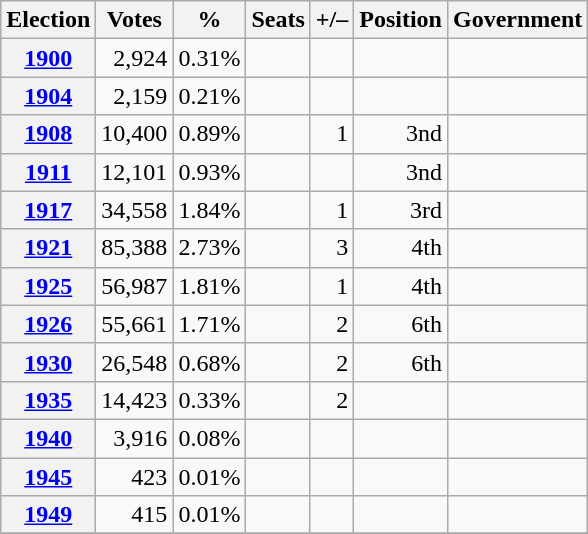<table class="wikitable" style="text-align: right;">
<tr>
<th>Election</th>
<th>Votes</th>
<th>%</th>
<th>Seats</th>
<th>+/–</th>
<th>Position</th>
<th>Government</th>
</tr>
<tr>
<th><a href='#'>1900</a></th>
<td>2,924</td>
<td>0.31%</td>
<td></td>
<td></td>
<td></td>
<td></td>
</tr>
<tr>
<th><a href='#'>1904</a></th>
<td>2,159 </td>
<td>0.21%</td>
<td></td>
<td></td>
<td></td>
<td></td>
</tr>
<tr>
<th><a href='#'>1908</a></th>
<td>10,400 </td>
<td>0.89%</td>
<td></td>
<td> 1</td>
<td>3nd</td>
<td></td>
</tr>
<tr>
<th><a href='#'>1911</a></th>
<td>12,101 </td>
<td>0.93%</td>
<td></td>
<td></td>
<td>3nd</td>
<td></td>
</tr>
<tr>
<th><a href='#'>1917</a></th>
<td>34,558 </td>
<td>1.84%</td>
<td></td>
<td> 1</td>
<td> 3rd</td>
<td></td>
</tr>
<tr>
<th><a href='#'>1921</a></th>
<td>85,388 </td>
<td>2.73%</td>
<td></td>
<td> 3</td>
<td> 4th</td>
<td></td>
</tr>
<tr>
<th><a href='#'>1925</a></th>
<td>56,987 </td>
<td>1.81%</td>
<td></td>
<td> 1</td>
<td> 4th</td>
<td></td>
</tr>
<tr>
<th><a href='#'>1926</a></th>
<td>55,661 </td>
<td>1.71%</td>
<td></td>
<td> 2</td>
<td> 6th</td>
<td></td>
</tr>
<tr>
<th><a href='#'>1930</a></th>
<td>26,548 </td>
<td>0.68%</td>
<td></td>
<td> 2</td>
<td> 6th</td>
<td></td>
</tr>
<tr>
<th><a href='#'>1935</a></th>
<td>14,423 </td>
<td>0.33%</td>
<td></td>
<td> 2</td>
<td></td>
<td></td>
</tr>
<tr>
<th><a href='#'>1940</a></th>
<td>3,916 </td>
<td>0.08%</td>
<td></td>
<td></td>
<td></td>
<td></td>
</tr>
<tr>
<th><a href='#'>1945</a></th>
<td>423 </td>
<td>0.01%</td>
<td></td>
<td></td>
<td></td>
<td></td>
</tr>
<tr>
<th><a href='#'>1949</a></th>
<td>415 </td>
<td>0.01%</td>
<td></td>
<td></td>
<td></td>
<td></td>
</tr>
<tr>
</tr>
</table>
